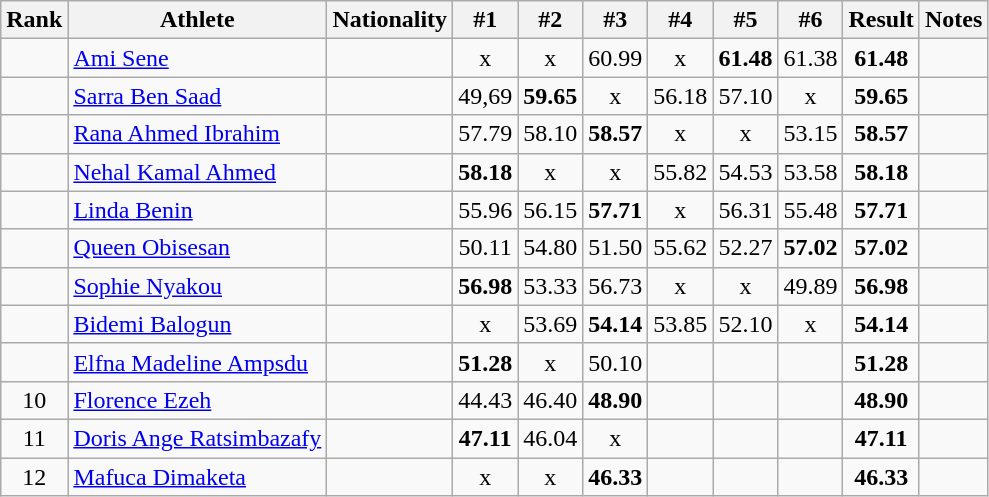<table class="wikitable sortable" style="text-align:center">
<tr>
<th>Rank</th>
<th>Athlete</th>
<th>Nationality</th>
<th>#1</th>
<th>#2</th>
<th>#3</th>
<th>#4</th>
<th>#5</th>
<th>#6</th>
<th>Result</th>
<th>Notes</th>
</tr>
<tr>
<td></td>
<td align="left"><a href='#'>Ami Sene</a></td>
<td align=left></td>
<td>x</td>
<td>x</td>
<td>60.99</td>
<td>x</td>
<td><strong>61.48</strong></td>
<td>61.38</td>
<td><strong>61.48</strong></td>
<td></td>
</tr>
<tr>
<td></td>
<td align="left"><a href='#'>Sarra Ben Saad</a></td>
<td align=left></td>
<td>49,69</td>
<td><strong>59.65</strong></td>
<td>x</td>
<td>56.18</td>
<td>57.10</td>
<td>x</td>
<td><strong>59.65</strong></td>
<td></td>
</tr>
<tr>
<td></td>
<td align="left"><a href='#'>Rana Ahmed Ibrahim</a></td>
<td align=left></td>
<td>57.79</td>
<td>58.10</td>
<td><strong>58.57</strong></td>
<td>x</td>
<td>x</td>
<td>53.15</td>
<td><strong>58.57</strong></td>
<td></td>
</tr>
<tr>
<td></td>
<td align="left"><a href='#'>Nehal Kamal Ahmed</a></td>
<td align=left></td>
<td><strong>58.18</strong></td>
<td>x</td>
<td>x</td>
<td>55.82</td>
<td>54.53</td>
<td>53.58</td>
<td><strong>58.18</strong></td>
<td></td>
</tr>
<tr>
<td></td>
<td align="left"><a href='#'>Linda Benin</a></td>
<td align=left></td>
<td>55.96</td>
<td>56.15</td>
<td><strong>57.71</strong></td>
<td>x</td>
<td>56.31</td>
<td>55.48</td>
<td><strong>57.71</strong></td>
<td></td>
</tr>
<tr>
<td></td>
<td align="left"><a href='#'>Queen Obisesan</a></td>
<td align=left></td>
<td>50.11</td>
<td>54.80</td>
<td>51.50</td>
<td>55.62</td>
<td>52.27</td>
<td><strong>57.02</strong></td>
<td><strong>57.02</strong></td>
<td></td>
</tr>
<tr>
<td></td>
<td align="left"><a href='#'>Sophie Nyakou</a></td>
<td align=left></td>
<td><strong>56.98</strong></td>
<td>53.33</td>
<td>56.73</td>
<td>x</td>
<td>x</td>
<td>49.89</td>
<td><strong>56.98</strong></td>
<td></td>
</tr>
<tr>
<td></td>
<td align="left"><a href='#'>Bidemi Balogun</a></td>
<td align=left></td>
<td>x</td>
<td>53.69</td>
<td><strong>54.14</strong></td>
<td>53.85</td>
<td>52.10</td>
<td>x</td>
<td><strong>54.14</strong></td>
<td></td>
</tr>
<tr>
<td></td>
<td align="left"><a href='#'>Elfna Madeline Ampsdu</a></td>
<td align=left></td>
<td><strong>51.28</strong></td>
<td>x</td>
<td>50.10</td>
<td></td>
<td></td>
<td></td>
<td><strong>51.28</strong></td>
<td></td>
</tr>
<tr>
<td>10</td>
<td align="left"><a href='#'>Florence Ezeh</a></td>
<td align=left></td>
<td>44.43</td>
<td>46.40</td>
<td><strong>48.90</strong></td>
<td></td>
<td></td>
<td></td>
<td><strong>48.90</strong></td>
<td></td>
</tr>
<tr>
<td>11</td>
<td align="left"><a href='#'>Doris Ange Ratsimbazafy</a></td>
<td align=left></td>
<td><strong>47.11</strong></td>
<td>46.04</td>
<td>x</td>
<td></td>
<td></td>
<td></td>
<td><strong>47.11</strong></td>
<td></td>
</tr>
<tr>
<td>12</td>
<td align="left"><a href='#'>Mafuca Dimaketa</a></td>
<td align=left></td>
<td>x</td>
<td>x</td>
<td><strong>46.33</strong></td>
<td></td>
<td></td>
<td></td>
<td><strong>46.33</strong></td>
<td></td>
</tr>
</table>
